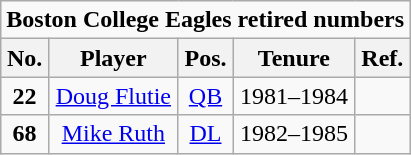<table class="wikitable" style="text-align:center">
<tr>
<td colspan=5 style=><strong>Boston College Eagles retired numbers</strong></td>
</tr>
<tr>
<th style=>No.</th>
<th style=>Player</th>
<th style=>Pos.</th>
<th style=>Tenure</th>
<th style=>Ref.</th>
</tr>
<tr>
<td><strong>22</strong></td>
<td><a href='#'>Doug Flutie</a></td>
<td><a href='#'>QB</a></td>
<td>1981–1984</td>
<td></td>
</tr>
<tr>
<td><strong>68</strong></td>
<td><a href='#'>Mike Ruth</a></td>
<td><a href='#'>DL</a></td>
<td>1982–1985</td>
<td></td>
</tr>
</table>
